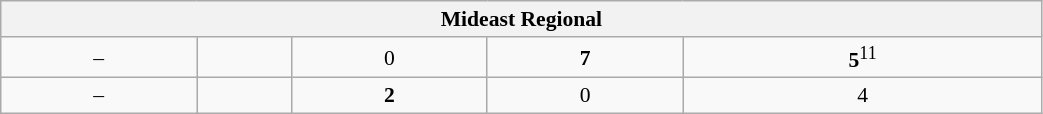<table class="wikitable" style="font-size:90%; width: 55%; text-align: center">
<tr>
<th colspan=5>Mideast Regional</th>
</tr>
<tr>
<td>–</td>
<td><strong></strong></td>
<td>0</td>
<td><strong>7</strong></td>
<td><strong>5</strong><sup>11</sup></td>
</tr>
<tr>
<td>–</td>
<td></td>
<td><strong>2</strong></td>
<td>0</td>
<td>4</td>
</tr>
</table>
